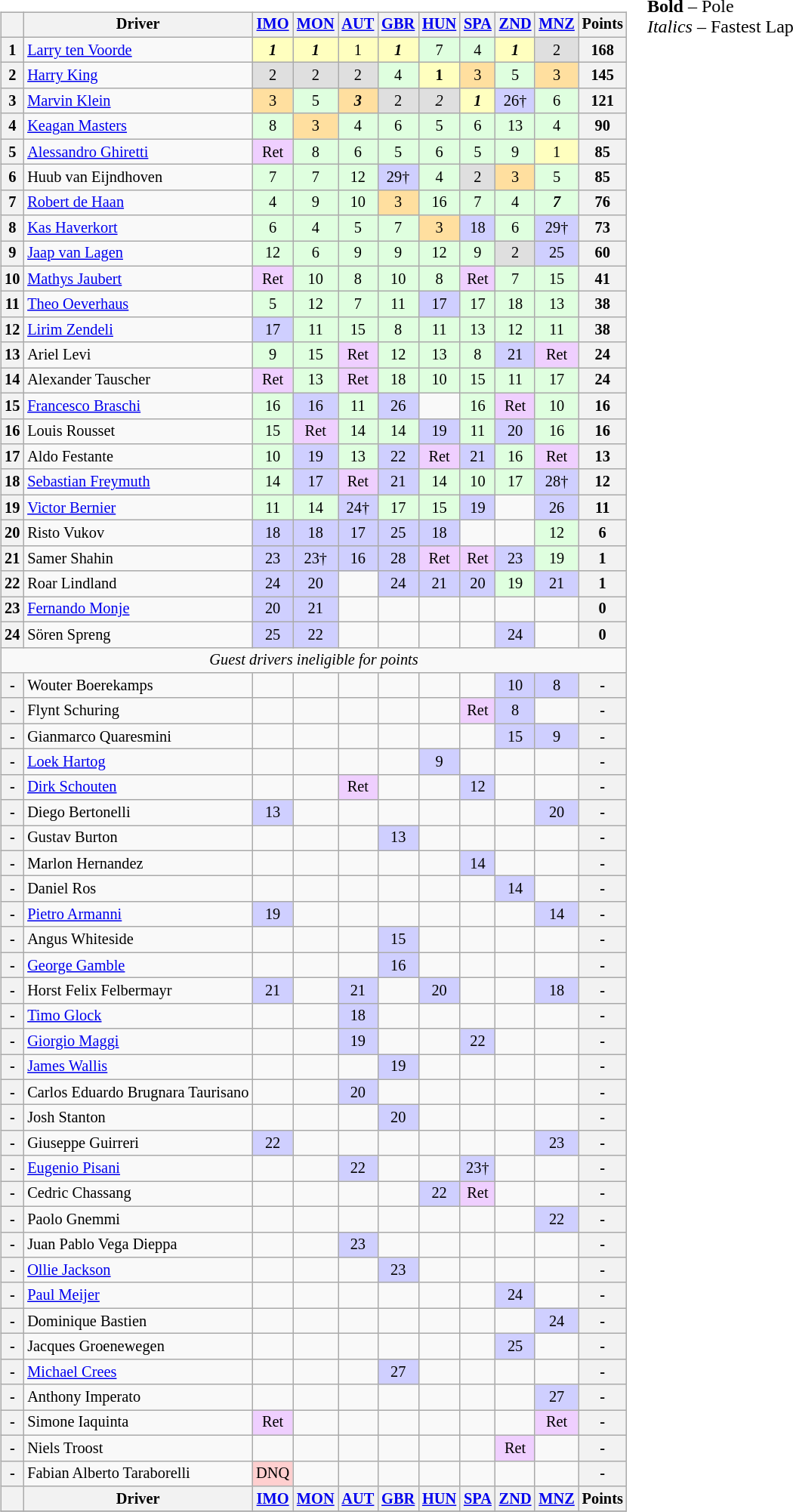<table>
<tr>
<td><br><table class="wikitable" style="font-size: 85%; text-align:center">
<tr valign="top">
<th valign="middle"></th>
<th valign="middle">Driver</th>
<th><a href='#'>IMO</a><br></th>
<th><a href='#'>MON</a><br></th>
<th><a href='#'>AUT</a><br></th>
<th><a href='#'>GBR</a><br></th>
<th><a href='#'>HUN</a><br></th>
<th><a href='#'>SPA</a><br></th>
<th><a href='#'>ZND</a><br></th>
<th><a href='#'>MNZ</a><br></th>
<th valign="middle">Points</th>
</tr>
<tr>
<th>1</th>
<td align="left"> <a href='#'>Larry ten Voorde</a></td>
<td style="background:#FFFFBF"><strong><em>1</em></strong></td>
<td style="background:#FFFFBF"><strong><em>1</em></strong></td>
<td style="background:#FFFFBF">1</td>
<td style="background:#FFFFBF"><strong><em>1</em></strong></td>
<td style="background:#DFFFDF">7</td>
<td style="background:#DFFFDF">4</td>
<td style="background:#FFFFBF"><strong><em>1</em></strong></td>
<td style="background:#DFDFDF">2</td>
<th>168</th>
</tr>
<tr>
<th>2</th>
<td align="left"> <a href='#'>Harry King</a></td>
<td style="background:#DFDFDF">2</td>
<td style="background:#DFDFDF">2</td>
<td style="background:#DFDFDF">2</td>
<td style="background:#DFFFDF">4</td>
<td style="background:#FFFFBF"><strong>1</strong></td>
<td style="background:#FFDF9F">3</td>
<td style="background:#DFFFDF">5</td>
<td style="background:#FFDF9F">3</td>
<th>145</th>
</tr>
<tr>
<th>3</th>
<td align="left"> <a href='#'>Marvin Klein</a></td>
<td style="background:#FFDF9F">3</td>
<td style="background:#DFFFDF">5</td>
<td style="background:#FFDF9F"><strong><em>3</em></strong></td>
<td style="background:#DFDFDF">2</td>
<td style="background:#DFDFDF"><em>2</em></td>
<td style="background:#FFFFBF"><strong><em>1</em></strong></td>
<td style="background:#CFCFFF">26†</td>
<td style="background:#DFFFDF">6</td>
<th>121</th>
</tr>
<tr>
<th>4</th>
<td align="left"> <a href='#'>Keagan Masters</a></td>
<td style="background:#DFFFDF">8</td>
<td style="background:#FFDF9F">3</td>
<td style="background:#DFFFDF">4</td>
<td style="background:#DFFFDF">6</td>
<td style="background:#DFFFDF">5</td>
<td style="background:#DFFFDF">6</td>
<td style="background:#DFFFDF">13</td>
<td style="background:#DFFFDF">4</td>
<th>90</th>
</tr>
<tr>
<th>5</th>
<td align="left"> <a href='#'>Alessandro Ghiretti</a></td>
<td style="background:#EFCFFF">Ret</td>
<td style="background:#DFFFDF">8</td>
<td style="background:#DFFFDF">6</td>
<td style="background:#DFFFDF">5</td>
<td style="background:#DFFFDF">6</td>
<td style="background:#DFFFDF">5</td>
<td style="background:#DFFFDF">9</td>
<td style="background:#FFFFBF">1</td>
<th>85</th>
</tr>
<tr>
<th>6</th>
<td align="left"> Huub van Eijndhoven</td>
<td style="background:#DFFFDF">7</td>
<td style="background:#DFFFDF">7</td>
<td style="background:#DFFFDF">12</td>
<td style="background:#CFCFFF">29†</td>
<td style="background:#DFFFDF">4</td>
<td style="background:#DFDFDF">2</td>
<td style="background:#FFDF9F">3</td>
<td style="background:#DFFFDF">5</td>
<th>85</th>
</tr>
<tr>
<th>7</th>
<td align="left"> <a href='#'>Robert de Haan</a></td>
<td style="background:#DFFFDF">4</td>
<td style="background:#DFFFDF">9</td>
<td style="background:#DFFFDF">10</td>
<td style="background:#FFDF9F">3</td>
<td style="background:#DFFFDF">16</td>
<td style="background:#DFFFDF">7</td>
<td style="background:#DFFFDF">4</td>
<td style="background:#DFFFDF"><strong><em>7</em></strong></td>
<th>76</th>
</tr>
<tr>
<th>8</th>
<td align="left"> <a href='#'>Kas Haverkort</a></td>
<td style="background:#DFFFDF">6</td>
<td style="background:#DFFFDF">4</td>
<td style="background:#DFFFDF">5</td>
<td style="background:#DFFFDF">7</td>
<td style="background:#FFDF9F">3</td>
<td style="background:#CFCFFF">18</td>
<td style="background:#DFFFDF">6</td>
<td style="background:#CFCFFF">29†</td>
<th>73</th>
</tr>
<tr>
<th>9</th>
<td align="left"> <a href='#'>Jaap van Lagen</a></td>
<td style="background:#DFFFDF">12</td>
<td style="background:#DFFFDF">6</td>
<td style="background:#DFFFDF">9</td>
<td style="background:#DFFFDF">9</td>
<td style="background:#DFFFDF">12</td>
<td style="background:#DFFFDF">9</td>
<td style="background:#DFDFDF">2</td>
<td style="background:#CFCFFF">25</td>
<th>60</th>
</tr>
<tr>
<th>10</th>
<td align="left"> <a href='#'>Mathys Jaubert</a></td>
<td style="background:#EFCFFF">Ret</td>
<td style="background:#DFFFDF">10</td>
<td style="background:#DFFFDF">8</td>
<td style="background:#DFFFDF">10</td>
<td style="background:#DFFFDF">8</td>
<td style="background:#EFCFFF">Ret</td>
<td style="background:#DFFFDF">7</td>
<td style="background:#DFFFDF">15</td>
<th>41</th>
</tr>
<tr>
<th>11</th>
<td align="left"> <a href='#'>Theo Oeverhaus</a></td>
<td style="background:#DFFFDF">5</td>
<td style="background:#DFFFDF">12</td>
<td style="background:#DFFFDF">7</td>
<td style="background:#DFFFDF">11</td>
<td style="background:#CFCFFF">17</td>
<td style="background:#DFFFDF">17</td>
<td style="background:#DFFFDF">18</td>
<td style="background:#DFFFDF">13</td>
<th>38</th>
</tr>
<tr>
<th>12</th>
<td align="left"> <a href='#'>Lirim Zendeli</a></td>
<td style="background:#CFCFFF">17</td>
<td style="background:#DFFFDF">11</td>
<td style="background:#DFFFDF">15</td>
<td style="background:#DFFFDF">8</td>
<td style="background:#DFFFDF">11</td>
<td style="background:#DFFFDF">13</td>
<td style="background:#DFFFDF">12</td>
<td style="background:#DFFFDF">11</td>
<th>38</th>
</tr>
<tr>
<th>13</th>
<td align="left"> Ariel Levi</td>
<td style="background:#DFFFDF">9</td>
<td style="background:#DFFFDF">15</td>
<td style="background:#EFCFFF">Ret</td>
<td style="background:#DFFFDF">12</td>
<td style="background:#DFFFDF">13</td>
<td style="background:#DFFFDF">8</td>
<td style="background:#CFCFFF">21</td>
<td style="background:#EFCFFF">Ret</td>
<th>24</th>
</tr>
<tr>
<th>14</th>
<td align="left"> Alexander Tauscher</td>
<td style="background:#EFCFFF">Ret</td>
<td style="background:#DFFFDF">13</td>
<td style="background:#EFCFFF">Ret</td>
<td style="background:#DFFFDF">18</td>
<td style="background:#DFFFDF">10</td>
<td style="background:#DFFFDF">15</td>
<td style="background:#DFFFDF">11</td>
<td style="background:#DFFFDF">17</td>
<th>24</th>
</tr>
<tr>
<th>15</th>
<td align="left"> <a href='#'>Francesco Braschi</a></td>
<td style="background:#DFFFDF">16</td>
<td style="background:#CFCFFF">16</td>
<td style="background:#DFFFDF">11</td>
<td style="background:#CFCFFF">26</td>
<td></td>
<td style="background:#DFFFDF">16</td>
<td style="background:#EFCFFF">Ret</td>
<td style="background:#DFFFDF">10</td>
<th>16</th>
</tr>
<tr>
<th>16</th>
<td align="left"> Louis Rousset</td>
<td style="background:#DFFFDF">15</td>
<td style="background:#EFCFFF">Ret</td>
<td style="background:#DFFFDF">14</td>
<td style="background:#DFFFDF">14</td>
<td style="background:#CFCFFF">19</td>
<td style="background:#DFFFDF">11</td>
<td style="background:#CFCFFF">20</td>
<td style="background:#DFFFDF">16</td>
<th>16</th>
</tr>
<tr>
<th>17</th>
<td align="left"> Aldo Festante</td>
<td style="background:#DFFFDF">10</td>
<td style="background:#CFCFFF">19</td>
<td style="background:#DFFFDF">13</td>
<td style="background:#CFCFFF">22</td>
<td style="background:#EFCFFF">Ret</td>
<td style="background:#CFCFFF">21</td>
<td style="background:#DFFFDF">16</td>
<td style="background:#EFCFFF">Ret</td>
<th>13</th>
</tr>
<tr>
<th>18</th>
<td align="left"> <a href='#'>Sebastian Freymuth</a></td>
<td style="background:#DFFFDF">14</td>
<td style="background:#CFCFFF">17</td>
<td style="background:#EFCFFF">Ret</td>
<td style="background:#CFCFFF">21</td>
<td style="background:#DFFFDF">14</td>
<td style="background:#DFFFDF">10</td>
<td style="background:#DFFFDF">17</td>
<td style="background:#CFCFFF">28†</td>
<th>12</th>
</tr>
<tr>
<th>19</th>
<td align="left"> <a href='#'>Victor Bernier</a></td>
<td style="background:#DFFFDF">11</td>
<td style="background:#DFFFDF">14</td>
<td style="background:#CFCFFF">24†</td>
<td style="background:#DFFFDF">17</td>
<td style="background:#DFFFDF">15</td>
<td style="background:#CFCFFF">19</td>
<td></td>
<td style="background:#CFCFFF">26</td>
<th>11</th>
</tr>
<tr>
<th>20</th>
<td align="left"> Risto Vukov</td>
<td style="background:#CFCFFF">18</td>
<td style="background:#CFCFFF">18</td>
<td style="background:#CFCFFF">17</td>
<td style="background:#CFCFFF">25</td>
<td style="background:#CFCFFF">18</td>
<td></td>
<td></td>
<td style="background:#DFFFDF">12</td>
<th>6</th>
</tr>
<tr>
<th>21</th>
<td align="left"> Samer Shahin</td>
<td style="background:#CFCFFF">23</td>
<td style="background:#CFCFFF">23†</td>
<td style="background:#CFCFFF">16</td>
<td style="background:#CFCFFF">28</td>
<td style="background:#EFCFFF">Ret</td>
<td style="background:#EFCFFF">Ret</td>
<td style="background:#CFCFFF">23</td>
<td style="background:#DFFFDF">19</td>
<th>1</th>
</tr>
<tr>
<th>22</th>
<td align="left"> Roar Lindland</td>
<td style="background:#CFCFFF">24</td>
<td style="background:#CFCFFF">20</td>
<td></td>
<td style="background:#CFCFFF">24</td>
<td style="background:#CFCFFF">21</td>
<td style="background:#CFCFFF">20</td>
<td style="background:#DFFFDF">19</td>
<td style="background:#CFCFFF">21</td>
<th>1</th>
</tr>
<tr>
<th>23</th>
<td align="left"> <a href='#'>Fernando Monje</a></td>
<td style="background:#CFCFFF">20</td>
<td style="background:#CFCFFF">21</td>
<td></td>
<td></td>
<td></td>
<td></td>
<td></td>
<td></td>
<th>0</th>
</tr>
<tr>
<th>24</th>
<td align="left"> Sören Spreng</td>
<td style="background:#CFCFFF">25</td>
<td style="background:#CFCFFF">22</td>
<td></td>
<td></td>
<td></td>
<td></td>
<td style="background:#CFCFFF">24</td>
<td></td>
<th>0</th>
</tr>
<tr>
<td colspan="11"><em>Guest drivers ineligible for points</em></td>
</tr>
<tr>
<th>-</th>
<td align="left"> Wouter Boerekamps</td>
<td></td>
<td></td>
<td></td>
<td></td>
<td></td>
<td></td>
<td style="background:#CFCFFF">10</td>
<td style="background:#CFCFFF">8</td>
<th>-</th>
</tr>
<tr>
<th>-</th>
<td align="left"> Flynt Schuring</td>
<td></td>
<td></td>
<td></td>
<td></td>
<td></td>
<td style="background:#EFCFFF">Ret</td>
<td style="background:#CFCFFF">8</td>
<td></td>
<th>-</th>
</tr>
<tr>
<th>-</th>
<td align="left"> Gianmarco Quaresmini</td>
<td></td>
<td></td>
<td></td>
<td></td>
<td></td>
<td></td>
<td style="background:#CFCFFF">15</td>
<td style="background:#CFCFFF">9</td>
<th>-</th>
</tr>
<tr>
<th>-</th>
<td align="left"> <a href='#'>Loek Hartog</a></td>
<td></td>
<td></td>
<td></td>
<td></td>
<td style="background:#CFCFFF">9</td>
<td></td>
<td></td>
<td></td>
<th>-</th>
</tr>
<tr>
<th>-</th>
<td align="left"> <a href='#'>Dirk Schouten</a></td>
<td></td>
<td></td>
<td style="background:#EFCFFF">Ret</td>
<td></td>
<td></td>
<td style="background:#CFCFFF">12</td>
<td></td>
<td></td>
<th>-</th>
</tr>
<tr>
<th>-</th>
<td align="left"> Diego Bertonelli</td>
<td style="background:#CFCFFF">13</td>
<td></td>
<td></td>
<td></td>
<td></td>
<td></td>
<td></td>
<td style="background:#CFCFFF">20</td>
<th>-</th>
</tr>
<tr>
<th>-</th>
<td align="left"> Gustav Burton</td>
<td></td>
<td></td>
<td></td>
<td style="background:#CFCFFF">13</td>
<td></td>
<td></td>
<td></td>
<td></td>
<th>-</th>
</tr>
<tr>
<th>-</th>
<td align="left"> Marlon Hernandez</td>
<td></td>
<td></td>
<td></td>
<td></td>
<td></td>
<td style="background:#CFCFFF">14</td>
<td></td>
<td></td>
<th>-</th>
</tr>
<tr>
<th>-</th>
<td align="left"> Daniel Ros</td>
<td></td>
<td></td>
<td></td>
<td></td>
<td></td>
<td></td>
<td style="background:#CFCFFF">14</td>
<td></td>
<th>-</th>
</tr>
<tr>
<th>-</th>
<td align="left"> <a href='#'>Pietro Armanni</a></td>
<td style="background:#CFCFFF">19</td>
<td></td>
<td></td>
<td></td>
<td></td>
<td></td>
<td></td>
<td style="background:#CFCFFF">14</td>
<th>-</th>
</tr>
<tr>
<th>-</th>
<td align="left"> Angus Whiteside</td>
<td></td>
<td></td>
<td></td>
<td style="background:#CFCFFF">15</td>
<td></td>
<td></td>
<td></td>
<td></td>
<th>-</th>
</tr>
<tr>
<th>-</th>
<td align="left"> <a href='#'>George Gamble</a></td>
<td></td>
<td></td>
<td></td>
<td style="background:#CFCFFF">16</td>
<td></td>
<td></td>
<td></td>
<td></td>
<th>-</th>
</tr>
<tr>
<th>-</th>
<td align="left"> Horst Felix Felbermayr</td>
<td style="background:#CFCFFF">21</td>
<td></td>
<td style="background:#CFCFFF">21</td>
<td></td>
<td style="background:#CFCFFF">20</td>
<td></td>
<td></td>
<td style="background:#CFCFFF">18</td>
<th>-</th>
</tr>
<tr>
<th>-</th>
<td align="left"> <a href='#'>Timo Glock</a></td>
<td></td>
<td></td>
<td style="background:#CFCFFF">18</td>
<td></td>
<td></td>
<td></td>
<td></td>
<td></td>
<th>-</th>
</tr>
<tr>
<th>-</th>
<td align="left"> <a href='#'>Giorgio Maggi</a></td>
<td></td>
<td></td>
<td style="background:#CFCFFF">19</td>
<td></td>
<td></td>
<td style="background:#CFCFFF">22</td>
<td></td>
<td></td>
<th>-</th>
</tr>
<tr>
<th>-</th>
<td align="left"> <a href='#'>James Wallis</a></td>
<td></td>
<td></td>
<td></td>
<td style="background:#CFCFFF">19</td>
<td></td>
<td></td>
<td></td>
<td></td>
<th>-</th>
</tr>
<tr>
<th>-</th>
<td align="left" nowrap> Carlos Eduardo Brugnara Taurisano</td>
<td></td>
<td></td>
<td style="background:#CFCFFF">20</td>
<td></td>
<td></td>
<td></td>
<td></td>
<td></td>
<th>-</th>
</tr>
<tr>
<th>-</th>
<td align="left"> Josh Stanton</td>
<td></td>
<td></td>
<td></td>
<td style="background:#CFCFFF">20</td>
<td></td>
<td></td>
<td></td>
<td></td>
<th>-</th>
</tr>
<tr>
<th>-</th>
<td align="left"> Giuseppe Guirreri</td>
<td style="background:#CFCFFF">22</td>
<td></td>
<td></td>
<td></td>
<td></td>
<td></td>
<td></td>
<td style="background:#CFCFFF">23</td>
<th>-</th>
</tr>
<tr>
<th>-</th>
<td align="left"> <a href='#'>Eugenio Pisani</a></td>
<td></td>
<td></td>
<td style="background:#CFCFFF">22</td>
<td></td>
<td></td>
<td style="background:#CFCFFF">23†</td>
<td></td>
<td></td>
<th>-</th>
</tr>
<tr>
<th>-</th>
<td align="left"> Cedric Chassang</td>
<td></td>
<td></td>
<td></td>
<td></td>
<td style="background:#CFCFFF">22</td>
<td style="background:#EFCFFF">Ret</td>
<td></td>
<td></td>
<th>-</th>
</tr>
<tr>
<th>-</th>
<td align="left"> Paolo Gnemmi</td>
<td></td>
<td></td>
<td></td>
<td></td>
<td></td>
<td></td>
<td></td>
<td style="background:#CFCFFF">22</td>
<th>-</th>
</tr>
<tr>
<th>-</th>
<td align="left"> Juan Pablo Vega Dieppa</td>
<td></td>
<td></td>
<td style="background:#CFCFFF">23</td>
<td></td>
<td></td>
<td></td>
<td></td>
<td></td>
<th>-</th>
</tr>
<tr>
<th>-</th>
<td align="left"> <a href='#'>Ollie Jackson</a></td>
<td></td>
<td></td>
<td></td>
<td style="background:#CFCFFF">23</td>
<td></td>
<td></td>
<td></td>
<td></td>
<th>-</th>
</tr>
<tr>
<th>-</th>
<td align="left"> <a href='#'>Paul Meijer</a></td>
<td></td>
<td></td>
<td></td>
<td></td>
<td></td>
<td></td>
<td style="background:#CFCFFF">24</td>
<td></td>
<th>-</th>
</tr>
<tr>
<th>-</th>
<td align="left"> Dominique Bastien</td>
<td></td>
<td></td>
<td></td>
<td></td>
<td></td>
<td></td>
<td></td>
<td style="background:#CFCFFF">24</td>
<th>-</th>
</tr>
<tr>
<th>-</th>
<td align="left"> Jacques Groenewegen</td>
<td></td>
<td></td>
<td></td>
<td></td>
<td></td>
<td></td>
<td style="background:#CFCFFF">25</td>
<td></td>
<th>-</th>
</tr>
<tr>
<th>-</th>
<td align="left"> <a href='#'>Michael Crees</a></td>
<td></td>
<td></td>
<td></td>
<td style="background:#CFCFFF">27</td>
<td></td>
<td></td>
<td></td>
<td></td>
<th>-</th>
</tr>
<tr>
<th>-</th>
<td align="left"> Anthony Imperato</td>
<td></td>
<td></td>
<td></td>
<td></td>
<td></td>
<td></td>
<td></td>
<td style="background:#CFCFFF">27</td>
<th>-</th>
</tr>
<tr>
<th>-</th>
<td align="left"> Simone Iaquinta</td>
<td style="background:#EFCFFF">Ret</td>
<td></td>
<td></td>
<td></td>
<td></td>
<td></td>
<td></td>
<td style="background:#EFCFFF">Ret</td>
<th>-</th>
</tr>
<tr>
<th>-</th>
<td align="left"> Niels Troost</td>
<td></td>
<td></td>
<td></td>
<td></td>
<td></td>
<td></td>
<td style="background:#EFCFFF">Ret</td>
<td></td>
<th>-</th>
</tr>
<tr>
<th>-</th>
<td align="left"> Fabian Alberto Taraborelli</td>
<td style="background:#FFCFCF;">DNQ</td>
<td></td>
<td></td>
<td></td>
<td></td>
<td></td>
<td></td>
<td></td>
<th>-</th>
</tr>
<tr>
<th valign="middle"></th>
<th valign="middle">Driver</th>
<th><a href='#'>IMO</a><br></th>
<th><a href='#'>MON</a><br></th>
<th><a href='#'>AUT</a><br></th>
<th><a href='#'>GBR</a><br></th>
<th><a href='#'>HUN</a><br></th>
<th><a href='#'>SPA</a><br></th>
<th><a href='#'>ZND</a><br></th>
<th><a href='#'>MNZ</a><br></th>
<th valign="middle">Points</th>
</tr>
<tr>
</tr>
</table>
</td>
<td valign="top"><br>
<span><strong>Bold</strong> – Pole<br><em>Italics</em> – Fastest Lap</span></td>
</tr>
</table>
